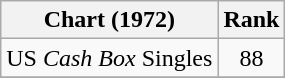<table class="wikitable">
<tr>
<th align="left">Chart (1972)</th>
<th style="text-align:center;">Rank</th>
</tr>
<tr>
<td>US <em>Cash Box</em> Singles</td>
<td style="text-align:center;">88</td>
</tr>
<tr>
</tr>
</table>
